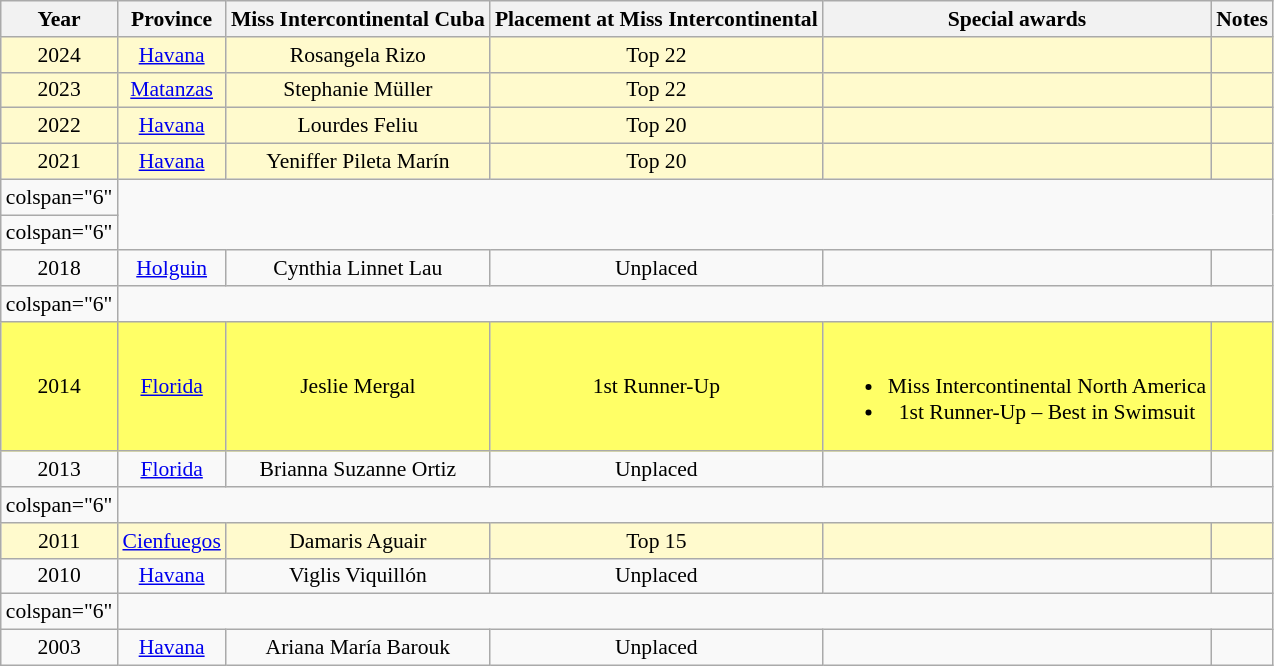<table class="wikitable " style="font-size: 90%; text-align:center;">
<tr>
<th>Year</th>
<th>Province</th>
<th>Miss Intercontinental Cuba</th>
<th>Placement at Miss Intercontinental</th>
<th>Special awards</th>
<th>Notes</th>
</tr>
<tr style="background-color:#FFFACD">
<td>2024</td>
<td><a href='#'>Havana</a></td>
<td>Rosangela Rizo</td>
<td>Top 22</td>
<td></td>
<td></td>
</tr>
<tr style="background-color:#FFFACD">
<td>2023</td>
<td><a href='#'>Matanzas</a></td>
<td>Stephanie Müller</td>
<td>Top 22</td>
<td></td>
<td></td>
</tr>
<tr style="background-color:#FFFACD">
<td>2022</td>
<td><a href='#'>Havana</a></td>
<td>Lourdes Feliu</td>
<td>Top 20</td>
<td></td>
<td></td>
</tr>
<tr style="background-color:#FFFACD">
<td>2021</td>
<td><a href='#'>Havana</a></td>
<td>Yeniffer Pileta Marín</td>
<td>Top 20</td>
<td></td>
<td></td>
</tr>
<tr>
<td>colspan="6" </td>
</tr>
<tr>
<td>colspan="6" </td>
</tr>
<tr>
<td>2018</td>
<td><a href='#'>Holguin</a></td>
<td>Cynthia Linnet Lau</td>
<td>Unplaced</td>
<td></td>
<td></td>
</tr>
<tr>
<td>colspan="6" </td>
</tr>
<tr style="background-color:#FFFF66">
<td>2014</td>
<td><a href='#'>Florida</a></td>
<td>Jeslie Mergal</td>
<td>1st Runner-Up</td>
<td><br><ul><li>Miss Intercontinental North America</li><li>1st Runner-Up – Best in Swimsuit</li></ul></td>
<td></td>
</tr>
<tr>
<td>2013</td>
<td><a href='#'>Florida</a></td>
<td>Brianna Suzanne Ortiz</td>
<td>Unplaced</td>
<td></td>
<td></td>
</tr>
<tr>
<td>colspan="6" </td>
</tr>
<tr style="background-color:#FFFACD">
<td>2011</td>
<td><a href='#'>Cienfuegos</a></td>
<td>Damaris Aguair</td>
<td>Top 15</td>
<td></td>
<td></td>
</tr>
<tr>
<td>2010</td>
<td><a href='#'>Havana</a></td>
<td>Viglis Viquillón</td>
<td>Unplaced</td>
<td></td>
<td></td>
</tr>
<tr>
<td>colspan="6" </td>
</tr>
<tr>
<td>2003</td>
<td><a href='#'>Havana</a></td>
<td>Ariana María Barouk</td>
<td>Unplaced</td>
<td></td>
<td></td>
</tr>
</table>
